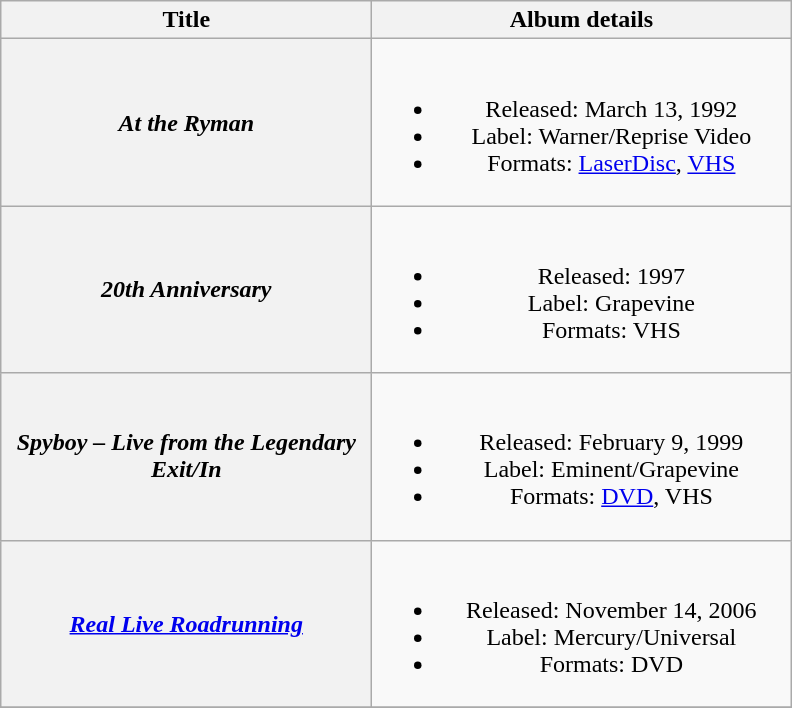<table class="wikitable plainrowheaders" style="text-align:center;">
<tr>
<th scope="col" style="width:15em;">Title</th>
<th scope="col" style="width:17em;">Album details</th>
</tr>
<tr>
<th scope="row"><em>At the Ryman</em></th>
<td><br><ul><li>Released: March 13, 1992</li><li>Label: Warner/Reprise Video</li><li>Formats: <a href='#'>LaserDisc</a>, <a href='#'>VHS</a></li></ul></td>
</tr>
<tr>
<th scope="row"><em>20th Anniversary</em><br></th>
<td><br><ul><li>Released: 1997</li><li>Label: Grapevine</li><li>Formats: VHS</li></ul></td>
</tr>
<tr>
<th scope="row"><em>Spyboy – Live from the Legendary Exit/In</em></th>
<td><br><ul><li>Released: February 9, 1999</li><li>Label: Eminent/Grapevine</li><li>Formats: <a href='#'>DVD</a>, VHS</li></ul></td>
</tr>
<tr>
<th scope="row"><em><a href='#'>Real Live Roadrunning</a></em></th>
<td><br><ul><li>Released: November 14, 2006</li><li>Label: Mercury/Universal</li><li>Formats: DVD</li></ul></td>
</tr>
<tr>
</tr>
</table>
